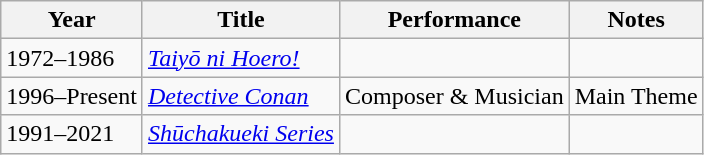<table class="wikitable sortable">
<tr>
<th>Year</th>
<th>Title</th>
<th>Performance</th>
<th>Notes</th>
</tr>
<tr>
<td>1972–1986</td>
<td><em><a href='#'>Taiyō ni Hoero!</a></em></td>
<td></td>
<td></td>
</tr>
<tr>
<td>1996–Present</td>
<td><em><a href='#'>Detective Conan</a></em></td>
<td>Composer & Musician</td>
<td>Main Theme</td>
</tr>
<tr>
<td>1991–2021</td>
<td><em><a href='#'>Shūchakueki Series</a></em></td>
<td></td>
<td></td>
</tr>
</table>
